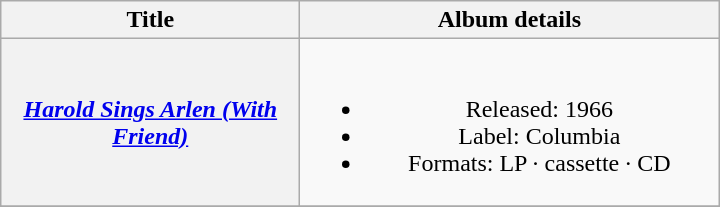<table class="wikitable plainrowheaders" style="text-align:center;" border="1">
<tr>
<th scope="col" rowspan="1" style="width:12em;">Title</th>
<th scope="col" rowspan="1" style="width:17em;">Album details</th>
</tr>
<tr>
<th scope="row"><em><a href='#'>Harold Sings Arlen (With Friend)</a></em></th>
<td><br><ul><li>Released: 1966</li><li>Label: Columbia</li><li>Formats: LP · cassette · CD</li></ul></td>
</tr>
<tr>
</tr>
</table>
